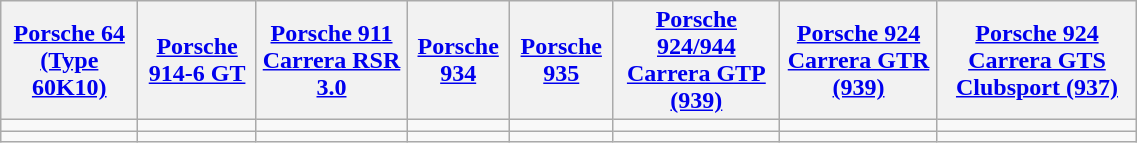<table class="wikitable" width=60%>
<tr>
<th><a href='#'>Porsche 64 (Type 60K10)</a></th>
<th><a href='#'>Porsche 914-6 GT</a></th>
<th><a href='#'>Porsche 911 Carrera RSR 3.0</a></th>
<th><a href='#'>Porsche 934</a></th>
<th><a href='#'>Porsche 935</a></th>
<th><a href='#'>Porsche 924/944 Carrera GTP (939)</a></th>
<th><a href='#'>Porsche 924 Carrera GTR (939)</a></th>
<th><a href='#'>Porsche 924 Carrera GTS Clubsport (937)</a></th>
</tr>
<tr>
<td></td>
<td></td>
<td></td>
<td></td>
<td></td>
<td></td>
<td></td>
<td></td>
</tr>
<tr>
<td></td>
<td></td>
<td></td>
<td></td>
<td></td>
<td></td>
<td></td>
<td></td>
</tr>
</table>
